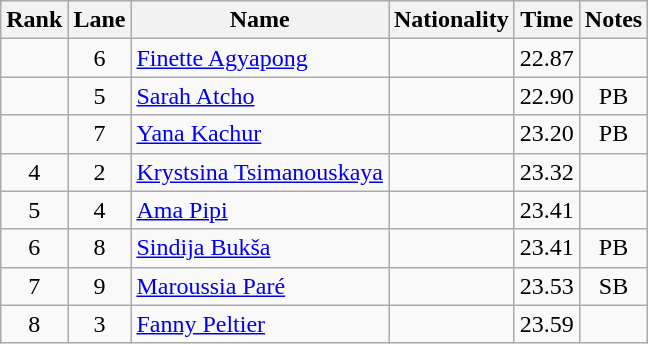<table class="wikitable sortable" style="text-align:center">
<tr>
<th>Rank</th>
<th>Lane</th>
<th>Name</th>
<th>Nationality</th>
<th>Time</th>
<th>Notes</th>
</tr>
<tr>
<td></td>
<td>6</td>
<td align=left><a href='#'>Finette Agyapong</a></td>
<td align=left></td>
<td>22.87</td>
<td></td>
</tr>
<tr>
<td></td>
<td>5</td>
<td align=left><a href='#'>Sarah Atcho</a></td>
<td align=left></td>
<td>22.90</td>
<td>PB</td>
</tr>
<tr>
<td></td>
<td>7</td>
<td align=left><a href='#'>Yana Kachur</a></td>
<td align=left></td>
<td>23.20</td>
<td>PB</td>
</tr>
<tr>
<td>4</td>
<td>2</td>
<td align=left><a href='#'>Krystsina Tsimanouskaya</a></td>
<td align=left></td>
<td>23.32</td>
<td></td>
</tr>
<tr>
<td>5</td>
<td>4</td>
<td align=left><a href='#'>Ama Pipi</a></td>
<td align=left></td>
<td>23.41</td>
<td></td>
</tr>
<tr>
<td>6</td>
<td>8</td>
<td align=left><a href='#'>Sindija Bukša</a></td>
<td align=left></td>
<td>23.41</td>
<td>PB</td>
</tr>
<tr>
<td>7</td>
<td>9</td>
<td align=left><a href='#'>Maroussia Paré</a></td>
<td align=left></td>
<td>23.53</td>
<td>SB</td>
</tr>
<tr>
<td>8</td>
<td>3</td>
<td align=left><a href='#'>Fanny Peltier</a></td>
<td align=left></td>
<td>23.59</td>
<td></td>
</tr>
</table>
